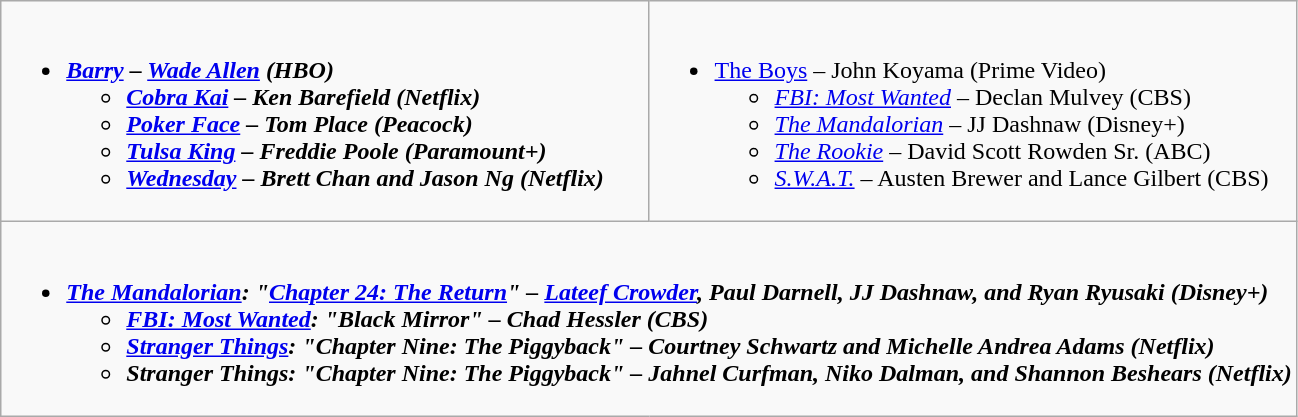<table class="wikitable">
<tr>
<td style="vertical-align:top;" width="50%"><br><ul><li><strong><em><a href='#'>Barry</a><em> – <a href='#'>Wade Allen</a> (HBO)<strong><ul><li></em><a href='#'>Cobra Kai</a><em> – Ken Barefield (Netflix)</li><li></em><a href='#'>Poker Face</a><em> – Tom Place (Peacock)</li><li></em><a href='#'>Tulsa King</a><em> – Freddie Poole (Paramount+)</li><li></em><a href='#'>Wednesday</a><em> – Brett Chan and Jason Ng (Netflix)</li></ul></li></ul></td>
<td style="vertical-align:top;" width="50%"><br><ul><li></em></strong><a href='#'>The Boys</a></em> – John Koyama (Prime Video)</strong><ul><li><em><a href='#'>FBI: Most Wanted</a></em> – Declan Mulvey (CBS)</li><li><em><a href='#'>The Mandalorian</a></em> – JJ Dashnaw (Disney+)</li><li><em><a href='#'>The Rookie</a></em> – David Scott Rowden Sr. (ABC)</li><li><em><a href='#'>S.W.A.T.</a></em> – Austen Brewer and Lance Gilbert (CBS)</li></ul></li></ul></td>
</tr>
<tr>
<td style="vertical-align:top;" width="50%" colspan="2"><br><ul><li><strong><em><a href='#'>The Mandalorian</a><em>: "<a href='#'>Chapter 24: The Return</a>" – <a href='#'>Lateef Crowder</a>, Paul Darnell, JJ Dashnaw, and Ryan Ryusaki (Disney+)<strong><ul><li></em><a href='#'>FBI: Most Wanted</a><em>: "Black Mirror" – Chad Hessler (CBS)</li><li></em><a href='#'>Stranger Things</a><em>: "Chapter Nine: The Piggyback" – Courtney Schwartz and Michelle Andrea Adams (Netflix)</li><li></em>Stranger Things<em>: "Chapter Nine: The Piggyback" – Jahnel Curfman, Niko Dalman, and Shannon Beshears (Netflix)</li></ul></li></ul></td>
</tr>
</table>
